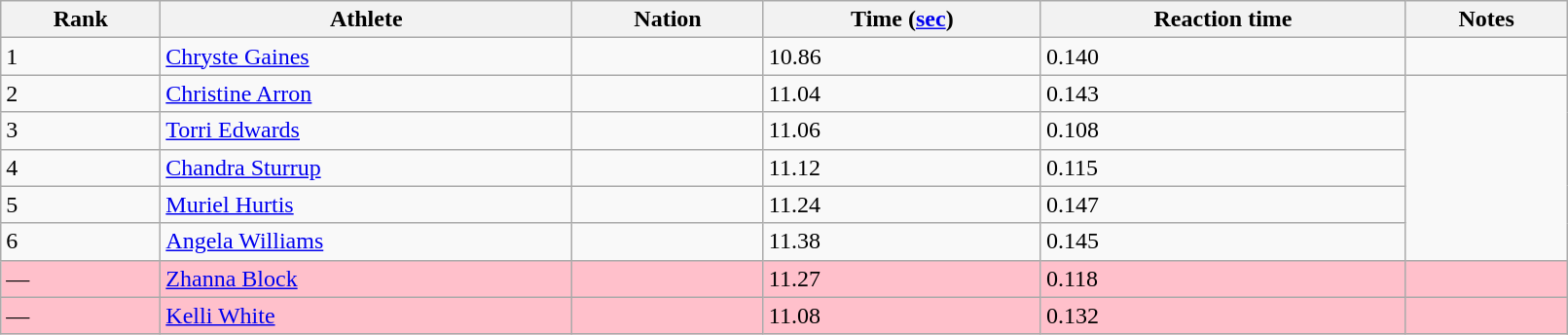<table class="wikitable" style="text=align:center;" width=85%>
<tr>
<th>Rank</th>
<th>Athlete</th>
<th>Nation</th>
<th>Time (<a href='#'>sec</a>)</th>
<th>Reaction time</th>
<th>Notes</th>
</tr>
<tr>
<td>1</td>
<td><a href='#'>Chryste Gaines</a></td>
<td></td>
<td>10.86</td>
<td>0.140</td>
<td></td>
</tr>
<tr>
<td>2</td>
<td><a href='#'>Christine Arron</a></td>
<td></td>
<td>11.04</td>
<td>0.143</td>
</tr>
<tr>
<td>3</td>
<td><a href='#'>Torri Edwards</a></td>
<td></td>
<td>11.06</td>
<td>0.108</td>
</tr>
<tr>
<td>4</td>
<td><a href='#'>Chandra Sturrup</a></td>
<td></td>
<td>11.12</td>
<td>0.115</td>
</tr>
<tr>
<td>5</td>
<td><a href='#'>Muriel Hurtis</a></td>
<td></td>
<td>11.24</td>
<td>0.147</td>
</tr>
<tr>
<td>6</td>
<td><a href='#'>Angela Williams</a></td>
<td></td>
<td>11.38</td>
<td>0.145</td>
</tr>
<tr bgcolor=pink>
<td>—</td>
<td><a href='#'>Zhanna Block</a></td>
<td></td>
<td>11.27</td>
<td>0.118</td>
<td></td>
</tr>
<tr bgcolor=pink>
<td>—</td>
<td><a href='#'>Kelli White</a></td>
<td></td>
<td>11.08</td>
<td>0.132</td>
<td></td>
</tr>
</table>
